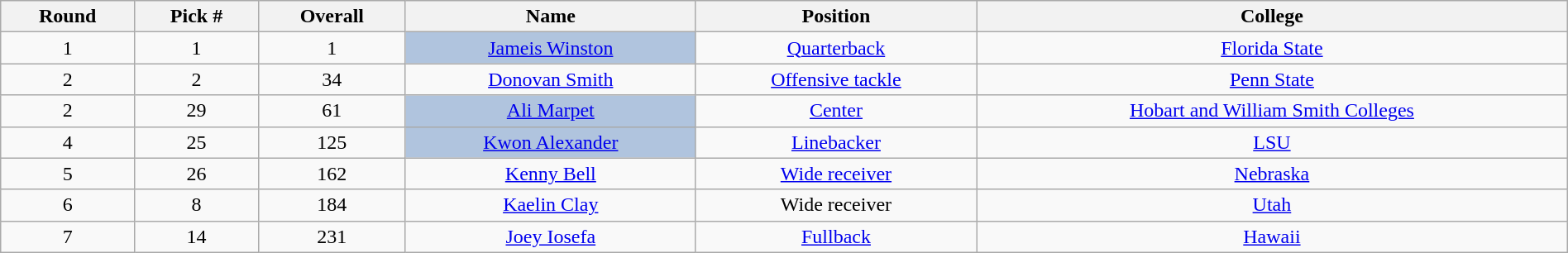<table class="wikitable sortable sortable" style="width: 100%; text-align:center">
<tr>
<th>Round</th>
<th>Pick #</th>
<th>Overall</th>
<th>Name</th>
<th>Position</th>
<th>College</th>
</tr>
<tr>
<td>1</td>
<td>1</td>
<td>1</td>
<td bgcolor=lightsteelblue><a href='#'>Jameis Winston</a></td>
<td><a href='#'>Quarterback</a></td>
<td><a href='#'>Florida State</a></td>
</tr>
<tr>
<td>2</td>
<td>2</td>
<td>34</td>
<td><a href='#'>Donovan Smith</a></td>
<td><a href='#'>Offensive tackle</a></td>
<td><a href='#'>Penn State</a></td>
</tr>
<tr>
<td>2</td>
<td>29</td>
<td>61</td>
<td bgcolor=lightsteelblue><a href='#'>Ali Marpet</a></td>
<td><a href='#'>Center</a></td>
<td><a href='#'>Hobart and William Smith Colleges</a></td>
</tr>
<tr>
<td>4</td>
<td>25</td>
<td>125</td>
<td bgcolor=lightsteelblue><a href='#'>Kwon Alexander</a></td>
<td><a href='#'>Linebacker</a></td>
<td><a href='#'>LSU</a></td>
</tr>
<tr>
<td>5</td>
<td>26</td>
<td>162</td>
<td><a href='#'>Kenny Bell</a></td>
<td><a href='#'>Wide receiver</a></td>
<td><a href='#'>Nebraska</a></td>
</tr>
<tr>
<td>6</td>
<td>8</td>
<td>184</td>
<td><a href='#'>Kaelin Clay</a></td>
<td>Wide receiver</td>
<td><a href='#'>Utah</a></td>
</tr>
<tr>
<td>7</td>
<td>14</td>
<td>231</td>
<td><a href='#'>Joey Iosefa</a></td>
<td><a href='#'>Fullback</a></td>
<td><a href='#'>Hawaii</a></td>
</tr>
</table>
